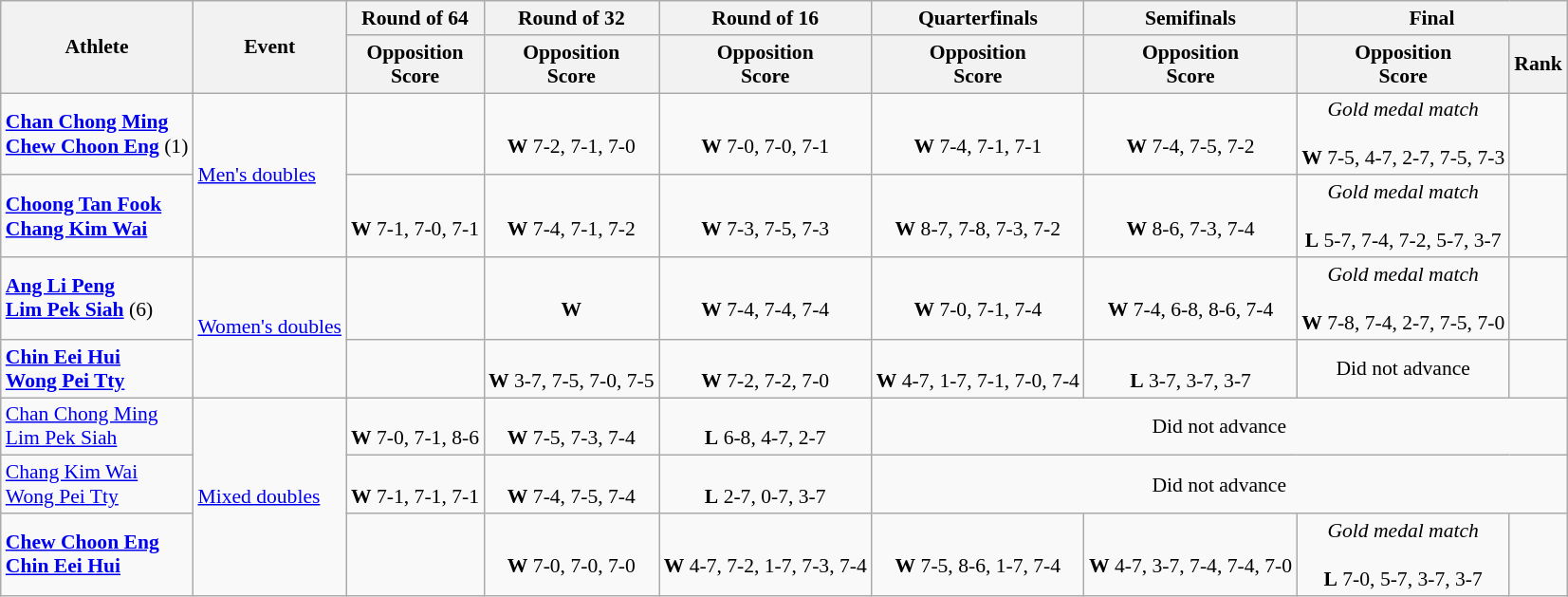<table class=wikitable style="font-size:90%">
<tr>
<th rowspan=2>Athlete</th>
<th rowspan=2>Event</th>
<th>Round of 64</th>
<th>Round of 32</th>
<th>Round of 16</th>
<th>Quarterfinals</th>
<th>Semifinals</th>
<th colspan=2>Final</th>
</tr>
<tr>
<th>Opposition<br>Score</th>
<th>Opposition<br>Score</th>
<th>Opposition<br>Score</th>
<th>Opposition<br>Score</th>
<th>Opposition<br>Score</th>
<th>Opposition<br>Score</th>
<th>Rank</th>
</tr>
<tr align=center>
<td align=left><strong><a href='#'>Chan Chong Ming</a><br><a href='#'>Chew Choon Eng</a></strong> (1)</td>
<td align=left rowspan=2><a href='#'>Men's doubles</a></td>
<td></td>
<td><br><strong>W</strong> 7-2, 7-1, 7-0</td>
<td><br><strong>W</strong> 7-0, 7-0, 7-1</td>
<td><br><strong>W</strong> 7-4, 7-1, 7-1</td>
<td><br><strong>W</strong> 7-4, 7-5, 7-2</td>
<td><em>Gold medal match</em><br><br><strong>W</strong> 7-5, 4-7, 2-7, 7-5, 7-3</td>
<td></td>
</tr>
<tr align=center>
<td align=left><strong><a href='#'>Choong Tan Fook</a><br><a href='#'>Chang Kim Wai</a></strong></td>
<td><br><strong>W</strong> 7-1, 7-0, 7-1</td>
<td><br><strong>W</strong> 7-4, 7-1, 7-2</td>
<td><br><strong>W</strong> 7-3, 7-5, 7-3</td>
<td><br><strong>W</strong> 8-7, 7-8, 7-3, 7-2</td>
<td><br><strong>W</strong> 8-6, 7-3, 7-4</td>
<td><em>Gold medal match</em><br><br><strong>L</strong> 5-7, 7-4, 7-2, 5-7, 3-7</td>
<td></td>
</tr>
<tr align=center>
<td align=left><strong><a href='#'>Ang Li Peng</a><br><a href='#'>Lim Pek Siah</a></strong> (6)</td>
<td align=left rowspan=2><a href='#'>Women's doubles</a></td>
<td></td>
<td><br><strong>W</strong> </td>
<td><br><strong>W</strong> 7-4, 7-4, 7-4</td>
<td><br><strong>W</strong> 7-0, 7-1, 7-4</td>
<td><br><strong>W</strong> 7-4, 6-8, 8-6, 7-4</td>
<td><em>Gold medal match</em><br><br><strong>W</strong> 7-8, 7-4, 2-7, 7-5, 7-0</td>
<td></td>
</tr>
<tr align=center>
<td align=left><strong><a href='#'>Chin Eei Hui</a><br><a href='#'>Wong Pei Tty</a></strong></td>
<td></td>
<td><br><strong>W</strong> 3-7, 7-5, 7-0, 7-5</td>
<td><br><strong>W</strong> 7-2, 7-2, 7-0</td>
<td><br><strong>W</strong> 4-7, 1-7, 7-1, 7-0, 7-4</td>
<td><br><strong>L</strong> 3-7, 3-7, 3-7</td>
<td>Did not advance</td>
<td></td>
</tr>
<tr align=center>
<td align=left><a href='#'>Chan Chong Ming</a><br><a href='#'>Lim Pek Siah</a></td>
<td align=left rowspan=3><a href='#'>Mixed doubles</a></td>
<td><br><strong>W</strong> 7-0, 7-1, 8-6</td>
<td><br><strong>W</strong> 7-5, 7-3, 7-4</td>
<td><br><strong>L</strong> 6-8, 4-7, 2-7</td>
<td colspan=4>Did not advance</td>
</tr>
<tr align=center>
<td align=left><a href='#'>Chang Kim Wai</a><br><a href='#'>Wong Pei Tty</a></td>
<td><br><strong>W</strong> 7-1, 7-1, 7-1</td>
<td><br><strong>W</strong> 7-4, 7-5, 7-4</td>
<td><br><strong>L</strong> 2-7, 0-7, 3-7</td>
<td colspan=4>Did not advance</td>
</tr>
<tr align=center>
<td align=left><strong><a href='#'>Chew Choon Eng</a><br><a href='#'>Chin Eei Hui</a></strong></td>
<td></td>
<td><br><strong>W</strong> 7-0, 7-0, 7-0</td>
<td><br><strong>W</strong> 4-7, 7-2, 1-7, 7-3, 7-4</td>
<td><br><strong>W</strong> 7-5, 8-6, 1-7, 7-4</td>
<td><br><strong>W</strong> 4-7, 3-7, 7-4, 7-4, 7-0</td>
<td><em>Gold medal match</em><br><br><strong>L</strong> 7-0, 5-7, 3-7, 3-7</td>
<td></td>
</tr>
</table>
